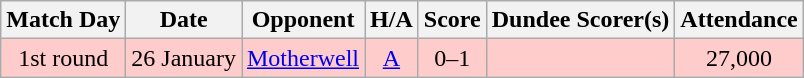<table class="wikitable" style="text-align:center">
<tr>
<th>Match Day</th>
<th>Date</th>
<th>Opponent</th>
<th>H/A</th>
<th>Score</th>
<th>Dundee Scorer(s)</th>
<th>Attendance</th>
</tr>
<tr bgcolor="#FFCCCC">
<td>1st round</td>
<td align="left">26 January</td>
<td align="left"><a href='#'>Motherwell</a></td>
<td><a href='#'>A</a></td>
<td>0–1</td>
<td align="left"></td>
<td>27,000</td>
</tr>
</table>
